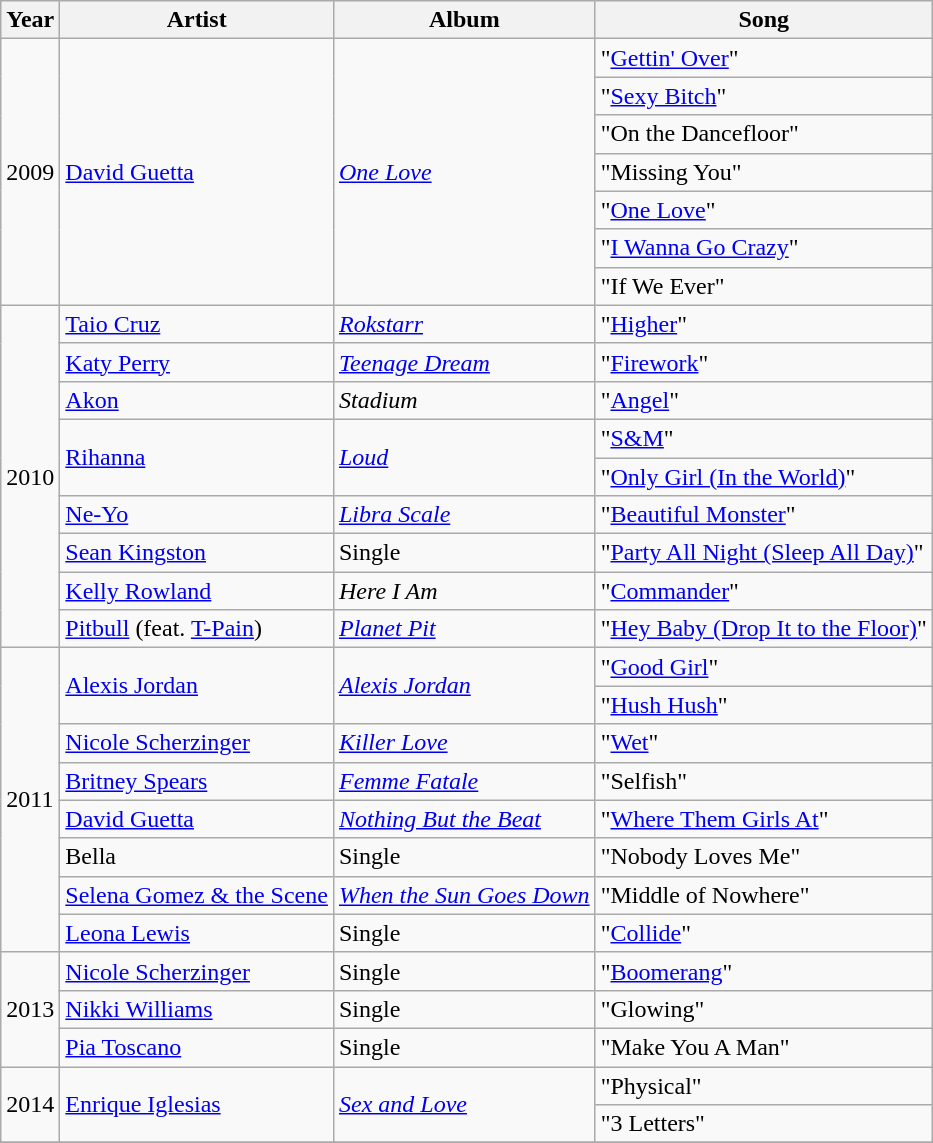<table class="wikitable">
<tr>
<th>Year</th>
<th>Artist</th>
<th>Album</th>
<th>Song</th>
</tr>
<tr>
<td rowspan="7">2009</td>
<td rowspan="7"><a href='#'>David Guetta</a></td>
<td rowspan="7"><em><a href='#'>One Love</a></em></td>
<td>"<a href='#'>Gettin' Over</a>"</td>
</tr>
<tr>
<td>"<a href='#'>Sexy Bitch</a>"</td>
</tr>
<tr>
<td>"On the Dancefloor"</td>
</tr>
<tr>
<td>"Missing You"</td>
</tr>
<tr>
<td>"<a href='#'>One Love</a>"</td>
</tr>
<tr>
<td>"<a href='#'>I Wanna Go Crazy</a>"</td>
</tr>
<tr>
<td>"If We Ever"</td>
</tr>
<tr>
<td rowspan="9">2010</td>
<td><a href='#'>Taio Cruz</a></td>
<td><em><a href='#'>Rokstarr</a></em></td>
<td>"<a href='#'>Higher</a>"</td>
</tr>
<tr>
<td><a href='#'>Katy Perry</a></td>
<td><em><a href='#'>Teenage Dream</a></em></td>
<td>"<a href='#'>Firework</a>"</td>
</tr>
<tr>
<td><a href='#'>Akon</a></td>
<td><em>Stadium</em></td>
<td>"<a href='#'>Angel</a>"</td>
</tr>
<tr>
<td rowspan="2"><a href='#'>Rihanna</a></td>
<td rowspan="2"><em><a href='#'>Loud</a></em></td>
<td>"<a href='#'>S&M</a>"</td>
</tr>
<tr>
<td>"<a href='#'>Only Girl (In the World)</a>"</td>
</tr>
<tr>
<td><a href='#'>Ne-Yo</a></td>
<td><em><a href='#'>Libra Scale</a></em></td>
<td>"<a href='#'>Beautiful Monster</a>"</td>
</tr>
<tr>
<td><a href='#'>Sean Kingston</a></td>
<td>Single</td>
<td>"<a href='#'>Party All Night (Sleep All Day)</a>"</td>
</tr>
<tr>
<td><a href='#'>Kelly Rowland</a></td>
<td><em>Here I Am</em></td>
<td>"<a href='#'>Commander</a>"</td>
</tr>
<tr>
<td><a href='#'>Pitbull</a> (feat. <a href='#'>T-Pain</a>)</td>
<td><em><a href='#'>Planet Pit</a></em></td>
<td>"<a href='#'>Hey Baby (Drop It to the Floor)</a>"</td>
</tr>
<tr>
<td rowspan="8">2011</td>
<td rowspan="2"><a href='#'>Alexis Jordan</a></td>
<td rowspan="2"><em><a href='#'>Alexis Jordan</a></em></td>
<td>"<a href='#'>Good Girl</a>"</td>
</tr>
<tr>
<td>"<a href='#'>Hush Hush</a>"</td>
</tr>
<tr>
<td><a href='#'>Nicole Scherzinger</a></td>
<td><em><a href='#'>Killer Love</a></em></td>
<td>"<a href='#'>Wet</a>"</td>
</tr>
<tr>
<td><a href='#'>Britney Spears</a></td>
<td><em><a href='#'>Femme Fatale</a></em></td>
<td>"Selfish"</td>
</tr>
<tr>
<td><a href='#'>David Guetta</a></td>
<td><em><a href='#'>Nothing But the Beat</a></em></td>
<td>"<a href='#'>Where Them Girls At</a>"</td>
</tr>
<tr>
<td>Bella</td>
<td>Single</td>
<td>"Nobody Loves Me"</td>
</tr>
<tr>
<td><a href='#'>Selena Gomez & the Scene</a></td>
<td><em><a href='#'>When the Sun Goes Down</a></em></td>
<td>"Middle of Nowhere"</td>
</tr>
<tr>
<td><a href='#'>Leona Lewis</a></td>
<td>Single</td>
<td>"<a href='#'>Collide</a>"</td>
</tr>
<tr>
<td rowspan="3">2013</td>
<td><a href='#'>Nicole Scherzinger</a></td>
<td>Single</td>
<td>"<a href='#'>Boomerang</a>"</td>
</tr>
<tr>
<td><a href='#'>Nikki Williams</a></td>
<td>Single</td>
<td>"Glowing"</td>
</tr>
<tr>
<td><a href='#'>Pia Toscano</a></td>
<td>Single</td>
<td>"Make You A Man"</td>
</tr>
<tr>
<td rowspan="2">2014</td>
<td rowspan="2"><a href='#'>Enrique Iglesias</a></td>
<td rowspan="2"><em><a href='#'>Sex and Love</a></em></td>
<td>"Physical"</td>
</tr>
<tr>
<td>"3 Letters"</td>
</tr>
<tr>
</tr>
</table>
